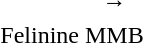<table align="center">
<tr align="center" valign="middle">
<td></td>
<td>→ </td>
</tr>
<tr align="center" valign="middle">
<td>Felinine</td>
<td>MMB</td>
</tr>
</table>
